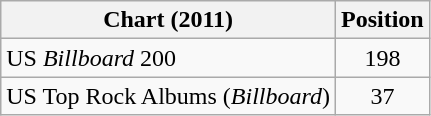<table class="wikitable sortable">
<tr>
<th>Chart (2011)</th>
<th>Position</th>
</tr>
<tr>
<td>US <em>Billboard</em> 200</td>
<td align="center">198</td>
</tr>
<tr>
<td>US Top Rock Albums (<em>Billboard</em>)</td>
<td align="center">37</td>
</tr>
</table>
